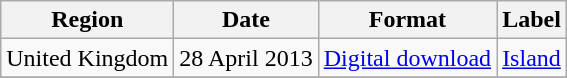<table class=wikitable>
<tr>
<th>Region</th>
<th>Date</th>
<th>Format</th>
<th>Label</th>
</tr>
<tr>
<td>United Kingdom</td>
<td>28 April 2013</td>
<td><a href='#'>Digital download</a></td>
<td><a href='#'>Island</a></td>
</tr>
<tr>
</tr>
</table>
